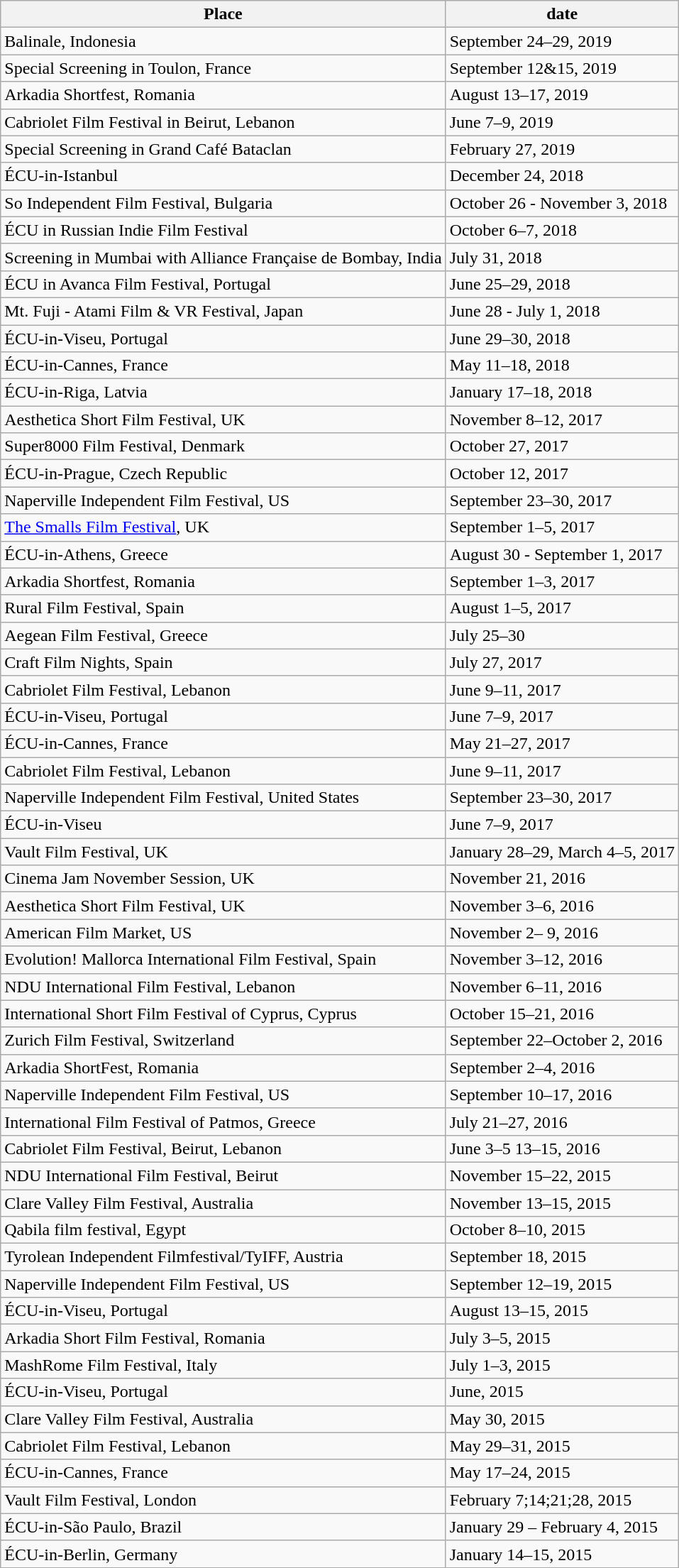<table class="wikitable sortable">
<tr>
<th>Place</th>
<th>date</th>
</tr>
<tr>
<td>Balinale, Indonesia</td>
<td>September 24–29, 2019</td>
</tr>
<tr>
<td>Special Screening in Toulon, France</td>
<td>September 12&15, 2019</td>
</tr>
<tr>
<td>Arkadia Shortfest, Romania</td>
<td>August 13–17, 2019</td>
</tr>
<tr>
<td>Cabriolet Film Festival in Beirut, Lebanon</td>
<td>June 7–9, 2019</td>
</tr>
<tr>
<td>Special Screening in Grand Café Bataclan</td>
<td>February 27, 2019</td>
</tr>
<tr>
<td>ÉCU-in-Istanbul</td>
<td>December 24, 2018</td>
</tr>
<tr>
<td>So Independent Film Festival, Bulgaria</td>
<td>October 26 - November 3, 2018</td>
</tr>
<tr>
<td>ÉCU in Russian Indie Film Festival</td>
<td>October 6–7, 2018</td>
</tr>
<tr>
<td>Screening in Mumbai with Alliance Française de Bombay, India</td>
<td>July 31, 2018</td>
</tr>
<tr>
<td>ÉCU in Avanca Film Festival, Portugal</td>
<td>June 25–29, 2018</td>
</tr>
<tr>
<td>Mt. Fuji - Atami Film & VR Festival, Japan</td>
<td>June 28 - July 1, 2018</td>
</tr>
<tr>
<td>ÉCU-in-Viseu, Portugal</td>
<td>June 29–30, 2018</td>
</tr>
<tr>
<td>ÉCU-in-Cannes, France</td>
<td>May 11–18, 2018</td>
</tr>
<tr>
<td>ÉCU-in-Riga, Latvia</td>
<td>January 17–18, 2018</td>
</tr>
<tr>
<td>Aesthetica Short Film Festival, UK</td>
<td>November 8–12, 2017</td>
</tr>
<tr>
<td>Super8000 Film Festival, Denmark</td>
<td>October 27, 2017</td>
</tr>
<tr>
<td>ÉCU-in-Prague, Czech Republic</td>
<td>October 12, 2017</td>
</tr>
<tr>
<td>Naperville Independent Film Festival, US</td>
<td>September 23–30, 2017</td>
</tr>
<tr>
<td><a href='#'>The Smalls Film Festival</a>, UK</td>
<td>September 1–5, 2017</td>
</tr>
<tr>
<td>ÉCU-in-Athens, Greece</td>
<td>August 30 - September 1, 2017</td>
</tr>
<tr>
<td>Arkadia Shortfest, Romania</td>
<td>September 1–3, 2017</td>
</tr>
<tr>
<td>Rural Film Festival, Spain</td>
<td>August 1–5, 2017</td>
</tr>
<tr>
<td>Aegean Film Festival, Greece</td>
<td>July 25–30</td>
</tr>
<tr>
<td>Craft Film Nights, Spain</td>
<td>July 27, 2017</td>
</tr>
<tr>
<td>Cabriolet Film Festival, Lebanon</td>
<td>June 9–11, 2017</td>
</tr>
<tr>
<td>ÉCU-in-Viseu, Portugal</td>
<td>June 7–9, 2017</td>
</tr>
<tr>
<td>ÉCU-in-Cannes, France</td>
<td>May 21–27, 2017</td>
</tr>
<tr>
<td>Cabriolet Film Festival, Lebanon</td>
<td>June 9–11, 2017</td>
</tr>
<tr>
<td>Naperville Independent Film Festival, United States</td>
<td>September 23–30, 2017</td>
</tr>
<tr>
<td>ÉCU-in-Viseu</td>
<td>June 7–9, 2017</td>
</tr>
<tr>
<td>Vault Film Festival, UK</td>
<td>January 28–29, March 4–5, 2017</td>
</tr>
<tr>
<td>Cinema Jam November Session, UK</td>
<td>November 21, 2016</td>
</tr>
<tr>
<td>Aesthetica Short Film Festival, UK</td>
<td>November 3–6, 2016</td>
</tr>
<tr>
<td>American Film Market, US</td>
<td>November 2– 9, 2016</td>
</tr>
<tr>
<td>Evolution! Mallorca International Film Festival, Spain</td>
<td>November 3–12, 2016</td>
</tr>
<tr>
<td>NDU International Film Festival, Lebanon</td>
<td>November 6–11, 2016</td>
</tr>
<tr>
<td>International Short Film Festival of Cyprus, Cyprus</td>
<td>October 15–21, 2016</td>
</tr>
<tr>
<td>Zurich Film Festival, Switzerland</td>
<td>September 22–October 2, 2016</td>
</tr>
<tr>
<td>Arkadia ShortFest, Romania</td>
<td>September 2–4, 2016</td>
</tr>
<tr>
<td>Naperville Independent Film Festival, US</td>
<td>September 10–17, 2016</td>
</tr>
<tr>
<td>International Film Festival of Patmos, Greece</td>
<td>July 21–27, 2016</td>
</tr>
<tr>
<td>Cabriolet Film Festival, Beirut, Lebanon</td>
<td>June 3–5 13–15, 2016</td>
</tr>
<tr>
<td>NDU International Film Festival, Beirut</td>
<td>November 15–22, 2015</td>
</tr>
<tr>
<td>Clare Valley Film Festival, Australia</td>
<td>November 13–15, 2015</td>
</tr>
<tr>
<td>Qabila film festival, Egypt</td>
<td>October 8–10, 2015</td>
</tr>
<tr>
<td>Tyrolean Independent Filmfestival/TyIFF, Austria</td>
<td>September 18, 2015</td>
</tr>
<tr>
<td>Naperville Independent Film Festival, US</td>
<td>September 12–19, 2015</td>
</tr>
<tr>
<td>ÉCU-in-Viseu, Portugal</td>
<td>August 13–15, 2015</td>
</tr>
<tr>
<td>Arkadia Short Film Festival, Romania</td>
<td>July 3–5, 2015</td>
</tr>
<tr>
<td>MashRome Film Festival, Italy</td>
<td>July 1–3, 2015</td>
</tr>
<tr>
<td>ÉCU-in-Viseu, Portugal</td>
<td>June, 2015</td>
</tr>
<tr>
<td>Clare Valley Film Festival, Australia</td>
<td>May 30, 2015</td>
</tr>
<tr>
<td>Cabriolet Film Festival, Lebanon</td>
<td>May 29–31, 2015</td>
</tr>
<tr>
<td>ÉCU-in-Cannes, France</td>
<td>May 17–24, 2015</td>
</tr>
<tr>
<td>Vault Film Festival, London</td>
<td>February 7;14;21;28, 2015</td>
</tr>
<tr>
<td>ÉCU-in-São Paulo, Brazil</td>
<td>January 29 – February 4, 2015</td>
</tr>
<tr>
<td>ÉCU-in-Berlin, Germany</td>
<td>January 14–15, 2015</td>
</tr>
</table>
